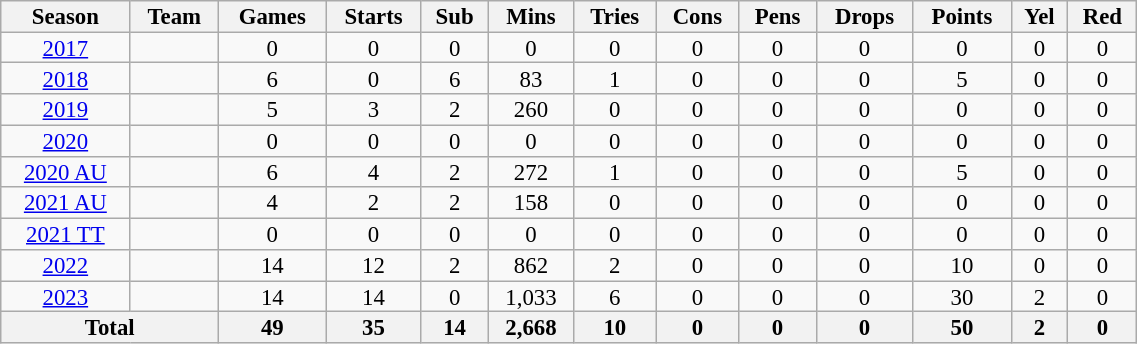<table class="wikitable" style="text-align:center; line-height:90%; font-size:95%; width:60%;">
<tr>
<th>Season</th>
<th>Team</th>
<th>Games</th>
<th>Starts</th>
<th>Sub</th>
<th>Mins</th>
<th>Tries</th>
<th>Cons</th>
<th>Pens</th>
<th>Drops</th>
<th>Points</th>
<th>Yel</th>
<th>Red</th>
</tr>
<tr>
<td><a href='#'>2017</a></td>
<td></td>
<td>0</td>
<td>0</td>
<td>0</td>
<td>0</td>
<td>0</td>
<td>0</td>
<td>0</td>
<td>0</td>
<td>0</td>
<td>0</td>
<td>0</td>
</tr>
<tr>
<td><a href='#'>2018</a></td>
<td></td>
<td>6</td>
<td>0</td>
<td>6</td>
<td>83</td>
<td>1</td>
<td>0</td>
<td>0</td>
<td>0</td>
<td>5</td>
<td>0</td>
<td>0</td>
</tr>
<tr>
<td><a href='#'>2019</a></td>
<td></td>
<td>5</td>
<td>3</td>
<td>2</td>
<td>260</td>
<td>0</td>
<td>0</td>
<td>0</td>
<td>0</td>
<td>0</td>
<td>0</td>
<td>0</td>
</tr>
<tr>
<td><a href='#'>2020</a></td>
<td></td>
<td>0</td>
<td>0</td>
<td>0</td>
<td>0</td>
<td>0</td>
<td>0</td>
<td>0</td>
<td>0</td>
<td>0</td>
<td>0</td>
<td>0</td>
</tr>
<tr>
<td><a href='#'>2020 AU</a></td>
<td></td>
<td>6</td>
<td>4</td>
<td>2</td>
<td>272</td>
<td>1</td>
<td>0</td>
<td>0</td>
<td>0</td>
<td>5</td>
<td>0</td>
<td>0</td>
</tr>
<tr>
<td><a href='#'>2021 AU</a></td>
<td></td>
<td>4</td>
<td>2</td>
<td>2</td>
<td>158</td>
<td>0</td>
<td>0</td>
<td>0</td>
<td>0</td>
<td>0</td>
<td>0</td>
<td>0</td>
</tr>
<tr>
<td><a href='#'>2021 TT</a></td>
<td></td>
<td>0</td>
<td>0</td>
<td>0</td>
<td>0</td>
<td>0</td>
<td>0</td>
<td>0</td>
<td>0</td>
<td>0</td>
<td>0</td>
<td>0</td>
</tr>
<tr>
<td><a href='#'>2022</a></td>
<td></td>
<td>14</td>
<td>12</td>
<td>2</td>
<td>862</td>
<td>2</td>
<td>0</td>
<td>0</td>
<td>0</td>
<td>10</td>
<td>0</td>
<td>0</td>
</tr>
<tr>
<td><a href='#'>2023</a></td>
<td></td>
<td>14</td>
<td>14</td>
<td>0</td>
<td>1,033</td>
<td>6</td>
<td>0</td>
<td>0</td>
<td>0</td>
<td>30</td>
<td>2</td>
<td>0</td>
</tr>
<tr>
<th colspan="2">Total</th>
<th>49</th>
<th>35</th>
<th>14</th>
<th>2,668</th>
<th>10</th>
<th>0</th>
<th>0</th>
<th>0</th>
<th>50</th>
<th>2</th>
<th>0</th>
</tr>
</table>
